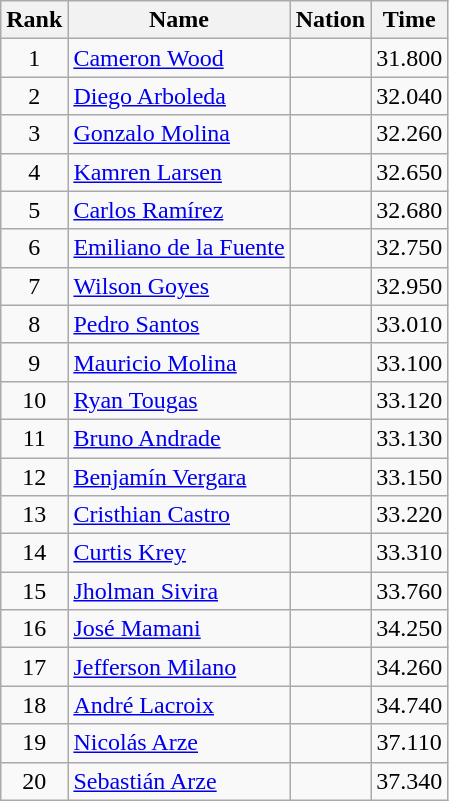<table class="wikitable sortable" style="text-align:center">
<tr>
<th>Rank</th>
<th>Name</th>
<th>Nation</th>
<th>Time</th>
</tr>
<tr>
<td>1</td>
<td align=left><a href='#'>Cameron Wood</a></td>
<td align=left></td>
<td>31.800</td>
</tr>
<tr>
<td>2</td>
<td align=left><a href='#'>Diego Arboleda</a></td>
<td align=left></td>
<td>32.040</td>
</tr>
<tr>
<td>3</td>
<td align=left><a href='#'>Gonzalo Molina</a></td>
<td align=left></td>
<td>32.260</td>
</tr>
<tr>
<td>4</td>
<td align=left><a href='#'>Kamren Larsen</a></td>
<td align=left></td>
<td>32.650</td>
</tr>
<tr>
<td>5</td>
<td align=left><a href='#'>Carlos Ramírez</a></td>
<td align=left></td>
<td>32.680</td>
</tr>
<tr>
<td>6</td>
<td align=left><a href='#'>Emiliano de la Fuente</a></td>
<td align=left></td>
<td>32.750</td>
</tr>
<tr>
<td>7</td>
<td align=left><a href='#'>Wilson Goyes</a></td>
<td align=left></td>
<td>32.950</td>
</tr>
<tr>
<td>8</td>
<td align=left><a href='#'>Pedro Santos</a></td>
<td align=left></td>
<td>33.010</td>
</tr>
<tr>
<td>9</td>
<td align=left><a href='#'>Mauricio Molina</a></td>
<td align=left></td>
<td>33.100</td>
</tr>
<tr>
<td>10</td>
<td align=left><a href='#'>Ryan Tougas</a></td>
<td align=left></td>
<td>33.120</td>
</tr>
<tr>
<td>11</td>
<td align=left><a href='#'>Bruno Andrade</a></td>
<td align=left></td>
<td>33.130</td>
</tr>
<tr>
<td>12</td>
<td align=left><a href='#'>Benjamín Vergara</a></td>
<td align=left></td>
<td>33.150</td>
</tr>
<tr>
<td>13</td>
<td align=left><a href='#'>Cristhian Castro</a></td>
<td align=left></td>
<td>33.220</td>
</tr>
<tr>
<td>14</td>
<td align=left><a href='#'>Curtis Krey</a></td>
<td align=left></td>
<td>33.310</td>
</tr>
<tr>
<td>15</td>
<td align=left><a href='#'>Jholman Sivira</a></td>
<td align=left></td>
<td>33.760</td>
</tr>
<tr>
<td>16</td>
<td align=left><a href='#'>José Mamani</a></td>
<td align=left></td>
<td>34.250</td>
</tr>
<tr>
<td>17</td>
<td align=left><a href='#'>Jefferson Milano</a></td>
<td align=left></td>
<td>34.260</td>
</tr>
<tr>
<td>18</td>
<td align=left><a href='#'>André Lacroix</a></td>
<td align="left"></td>
<td>34.740</td>
</tr>
<tr>
<td>19</td>
<td align=left><a href='#'>Nicolás Arze</a></td>
<td align=left></td>
<td>37.110</td>
</tr>
<tr>
<td>20</td>
<td align=left><a href='#'>Sebastián Arze</a></td>
<td align=left></td>
<td>37.340</td>
</tr>
</table>
